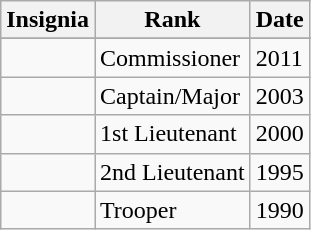<table class="wikitable">
<tr>
<th>Insignia</th>
<th>Rank</th>
<th>Date</th>
</tr>
<tr>
</tr>
<tr>
<td></td>
<td>Commissioner</td>
<td>2011</td>
</tr>
<tr>
<td></td>
<td>Captain/Major</td>
<td>2003</td>
</tr>
<tr>
<td></td>
<td>1st Lieutenant</td>
<td>2000</td>
</tr>
<tr>
<td></td>
<td>2nd Lieutenant</td>
<td>1995</td>
</tr>
<tr>
<td></td>
<td>Trooper</td>
<td>1990</td>
</tr>
</table>
